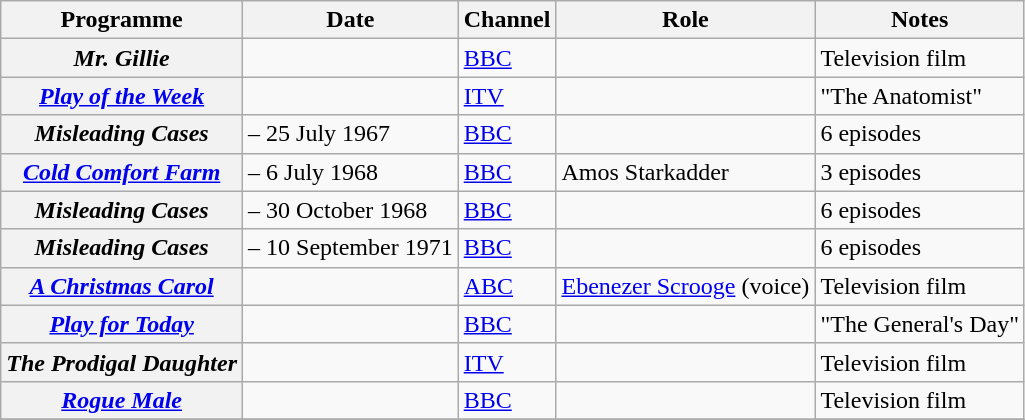<table class="wikitable plainrowheaders sortable" style="margin-right: 0;">
<tr>
<th scope="col">Programme</th>
<th scope="col">Date</th>
<th scope="col">Channel</th>
<th scope="col">Role</th>
<th scope="col" class="unsortable">Notes</th>
</tr>
<tr>
<th scope="row"><em>Mr. Gillie</em></th>
<td></td>
<td><a href='#'>BBC</a></td>
<td></td>
<td>Television film</td>
</tr>
<tr>
<th scope="row"><em><a href='#'>Play of the Week</a></em></th>
<td></td>
<td><a href='#'>ITV</a></td>
<td></td>
<td>"The Anatomist"</td>
</tr>
<tr>
<th scope="row"><em>Misleading Cases</em></th>
<td> – 25 July 1967</td>
<td><a href='#'>BBC</a></td>
<td></td>
<td>6 episodes</td>
</tr>
<tr>
<th scope="row"><em><a href='#'>Cold Comfort Farm</a></em></th>
<td> – 6 July 1968</td>
<td><a href='#'>BBC</a></td>
<td>Amos Starkadder</td>
<td>3 episodes</td>
</tr>
<tr>
<th scope="row"><em>Misleading Cases</em></th>
<td> – 30 October 1968</td>
<td><a href='#'>BBC</a></td>
<td></td>
<td>6 episodes</td>
</tr>
<tr>
<th scope="row"><em>Misleading Cases</em></th>
<td> – 10 September 1971</td>
<td><a href='#'>BBC</a></td>
<td></td>
<td>6 episodes</td>
</tr>
<tr>
<th scope="row"><em><a href='#'>A Christmas Carol</a></em></th>
<td></td>
<td><a href='#'>ABC</a></td>
<td><a href='#'>Ebenezer Scrooge</a> (voice)</td>
<td>Television film</td>
</tr>
<tr>
<th scope="row"><em><a href='#'>Play for Today</a></em></th>
<td></td>
<td><a href='#'>BBC</a></td>
<td></td>
<td>"The General's Day"</td>
</tr>
<tr>
<th scope="row"><em>The Prodigal Daughter</em></th>
<td></td>
<td><a href='#'>ITV</a></td>
<td></td>
<td>Television film</td>
</tr>
<tr>
<th scope="row"><em><a href='#'>Rogue Male</a></em></th>
<td></td>
<td><a href='#'>BBC</a></td>
<td></td>
<td>Television film</td>
</tr>
<tr>
</tr>
</table>
